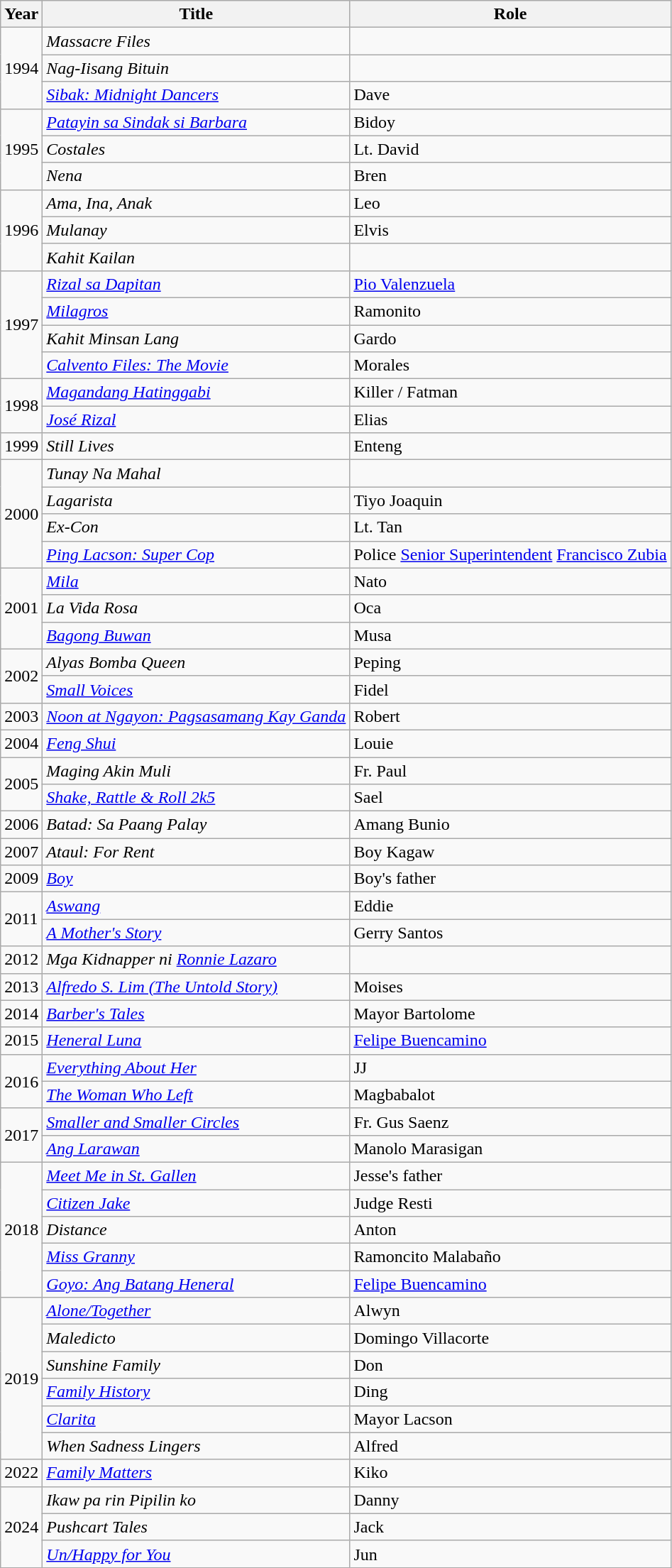<table class="wikitable sortable">
<tr>
<th>Year</th>
<th>Title</th>
<th>Role</th>
</tr>
<tr>
<td rowspan="3">1994</td>
<td><em>Massacre Files</em></td>
<td></td>
</tr>
<tr>
<td><em>Nag-Iisang Bituin</em></td>
<td></td>
</tr>
<tr>
<td><em><a href='#'>Sibak: Midnight Dancers</a></em></td>
<td>Dave</td>
</tr>
<tr>
<td rowspan="3">1995</td>
<td><em><a href='#'>Patayin sa Sindak si Barbara</a></em></td>
<td>Bidoy</td>
</tr>
<tr>
<td><em>Costales</em></td>
<td>Lt. David</td>
</tr>
<tr>
<td><em>Nena</em></td>
<td>Bren</td>
</tr>
<tr>
<td rowspan="3">1996</td>
<td><em>Ama, Ina, Anak</em></td>
<td>Leo</td>
</tr>
<tr>
<td><em>Mulanay</em></td>
<td>Elvis</td>
</tr>
<tr>
<td><em>Kahit Kailan</em></td>
<td></td>
</tr>
<tr>
<td rowspan="4">1997</td>
<td><em><a href='#'>Rizal sa Dapitan</a></em></td>
<td><a href='#'>Pio Valenzuela</a></td>
</tr>
<tr>
<td><em><a href='#'>Milagros</a></em></td>
<td>Ramonito</td>
</tr>
<tr>
<td><em>Kahit Minsan Lang</em></td>
<td>Gardo</td>
</tr>
<tr>
<td><em><a href='#'>Calvento Files: The Movie</a></em></td>
<td>Morales</td>
</tr>
<tr>
<td rowspan="2">1998</td>
<td><em><a href='#'>Magandang Hatinggabi</a></em></td>
<td>Killer / Fatman</td>
</tr>
<tr>
<td><em><a href='#'>José Rizal</a></em></td>
<td>Elias</td>
</tr>
<tr>
<td>1999</td>
<td><em>Still Lives</em></td>
<td>Enteng</td>
</tr>
<tr>
<td rowspan="4">2000</td>
<td><em>Tunay Na Mahal</em></td>
<td></td>
</tr>
<tr>
<td><em>Lagarista</em></td>
<td>Tiyo Joaquin</td>
</tr>
<tr>
<td><em>Ex-Con</em></td>
<td>Lt. Tan</td>
</tr>
<tr>
<td><em><a href='#'>Ping Lacson: Super Cop</a></em></td>
<td>Police <a href='#'>Senior Superintendent</a> <a href='#'>Francisco Zubia</a></td>
</tr>
<tr>
<td rowspan="3">2001</td>
<td><em><a href='#'>Mila</a></em></td>
<td>Nato</td>
</tr>
<tr>
<td><em>La Vida Rosa</em></td>
<td>Oca</td>
</tr>
<tr>
<td><em><a href='#'>Bagong Buwan</a></em></td>
<td>Musa</td>
</tr>
<tr>
<td rowspan="2">2002</td>
<td><em>Alyas Bomba Queen</em></td>
<td>Peping</td>
</tr>
<tr>
<td><em><a href='#'>Small Voices</a></em></td>
<td>Fidel</td>
</tr>
<tr>
<td>2003</td>
<td><em><a href='#'>Noon at Ngayon: Pagsasamang Kay Ganda</a></em></td>
<td>Robert</td>
</tr>
<tr>
<td>2004</td>
<td><em><a href='#'>Feng Shui</a></em></td>
<td>Louie</td>
</tr>
<tr>
<td rowspan="2">2005</td>
<td><em>Maging Akin Muli</em></td>
<td>Fr. Paul</td>
</tr>
<tr>
<td><em><a href='#'>Shake, Rattle & Roll 2k5</a></em></td>
<td>Sael</td>
</tr>
<tr>
<td>2006</td>
<td><em>Batad: Sa Paang Palay</em></td>
<td>Amang Bunio</td>
</tr>
<tr>
<td>2007</td>
<td><em>Ataul: For Rent</em></td>
<td>Boy Kagaw</td>
</tr>
<tr>
<td>2009</td>
<td><em><a href='#'>Boy</a></em></td>
<td>Boy's father</td>
</tr>
<tr>
<td rowspan="2">2011</td>
<td><em><a href='#'>Aswang</a></em></td>
<td>Eddie</td>
</tr>
<tr>
<td><em><a href='#'>A Mother's Story</a></em></td>
<td>Gerry Santos</td>
</tr>
<tr>
<td>2012</td>
<td><em>Mga Kidnapper ni <a href='#'>Ronnie Lazaro</a></em></td>
<td></td>
</tr>
<tr>
<td>2013</td>
<td><em><a href='#'>Alfredo S. Lim (The Untold Story)</a></em></td>
<td>Moises</td>
</tr>
<tr>
<td>2014</td>
<td><em><a href='#'>Barber's Tales</a></em></td>
<td>Mayor Bartolome</td>
</tr>
<tr>
<td>2015</td>
<td><em><a href='#'>Heneral Luna</a></em></td>
<td><a href='#'>Felipe Buencamino</a></td>
</tr>
<tr>
<td rowspan="2">2016</td>
<td><em><a href='#'>Everything About Her</a></em></td>
<td>JJ</td>
</tr>
<tr>
<td><em><a href='#'>The Woman Who Left</a></em></td>
<td>Magbabalot</td>
</tr>
<tr>
<td rowspan="2">2017</td>
<td><em><a href='#'>Smaller and Smaller Circles</a></em></td>
<td>Fr. Gus Saenz</td>
</tr>
<tr>
<td><em><a href='#'>Ang Larawan</a></em></td>
<td>Manolo Marasigan</td>
</tr>
<tr>
<td rowspan="5">2018</td>
<td><em><a href='#'>Meet Me in St. Gallen</a></em></td>
<td>Jesse's father</td>
</tr>
<tr>
<td><em><a href='#'>Citizen Jake</a></em></td>
<td>Judge Resti</td>
</tr>
<tr>
<td><em>Distance</em></td>
<td>Anton</td>
</tr>
<tr>
<td><em><a href='#'>Miss Granny</a></em></td>
<td>Ramoncito Malabaño</td>
</tr>
<tr>
<td><em><a href='#'>Goyo: Ang Batang Heneral</a></em></td>
<td><a href='#'>Felipe Buencamino</a></td>
</tr>
<tr>
<td rowspan="6">2019</td>
<td><em><a href='#'>Alone/Together</a></em></td>
<td>Alwyn</td>
</tr>
<tr>
<td><em>Maledicto</em></td>
<td>Domingo Villacorte</td>
</tr>
<tr>
<td><em>Sunshine Family</em></td>
<td>Don</td>
</tr>
<tr>
<td><em><a href='#'>Family History</a></em></td>
<td>Ding</td>
</tr>
<tr>
<td><em><a href='#'>Clarita</a></em></td>
<td>Mayor Lacson</td>
</tr>
<tr>
<td><em>When Sadness Lingers</em></td>
<td>Alfred</td>
</tr>
<tr>
<td>2022</td>
<td><em><a href='#'>Family Matters</a></em></td>
<td>Kiko</td>
</tr>
<tr>
<td rowspan="3">2024</td>
<td><em>Ikaw pa rin Pipilin ko</em></td>
<td>Danny</td>
</tr>
<tr>
<td><em>Pushcart Tales</em></td>
<td>Jack</td>
</tr>
<tr>
<td><em><a href='#'>Un/Happy for You</a></em></td>
<td>Jun</td>
</tr>
</table>
